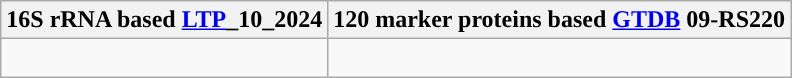<table class="wikitable">
<tr>
<th colspan=1>16S rRNA based <a href='#'>LTP</a>_10_2024</th>
<th colspan=1>120 marker proteins based <a href='#'>GTDB</a> 09-RS220</th>
</tr>
<tr>
<td style="vertical-align:top"><br></td>
<td><br></td>
</tr>
</table>
